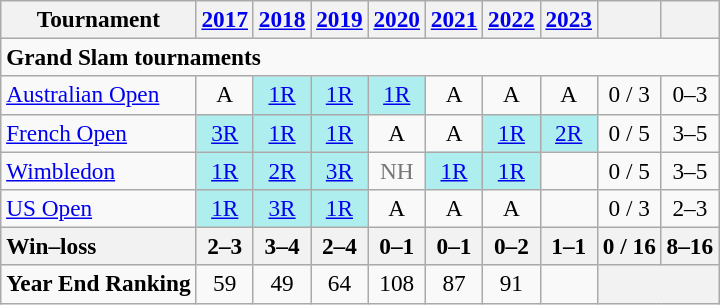<table class=wikitable style=text-align:center;font-size:97%>
<tr>
<th>Tournament</th>
<th><a href='#'>2017</a></th>
<th><a href='#'>2018</a></th>
<th><a href='#'>2019</a></th>
<th><a href='#'>2020</a></th>
<th><a href='#'>2021</a></th>
<th><a href='#'>2022</a></th>
<th><a href='#'>2023</a></th>
<th></th>
<th></th>
</tr>
<tr>
<td colspan="10" align="left"><strong>Grand Slam tournaments</strong></td>
</tr>
<tr>
<td align=left><a href='#'>Australian Open</a></td>
<td>A</td>
<td bgcolor=afeeee><a href='#'>1R</a></td>
<td bgcolor=afeeee><a href='#'>1R</a></td>
<td bgcolor=afeeee><a href='#'>1R</a></td>
<td>A</td>
<td>A</td>
<td>A</td>
<td>0 / 3</td>
<td>0–3</td>
</tr>
<tr>
<td align=left><a href='#'>French Open</a></td>
<td bgcolor=afeeee><a href='#'>3R</a></td>
<td bgcolor=afeeee><a href='#'>1R</a></td>
<td bgcolor=afeeee><a href='#'>1R</a></td>
<td>A</td>
<td>A</td>
<td bgcolor=afeeee><a href='#'>1R</a></td>
<td bgcolor=afeeee><a href='#'>2R</a></td>
<td>0 / 5</td>
<td>3–5</td>
</tr>
<tr>
<td align=left><a href='#'>Wimbledon</a></td>
<td bgcolor=afeeee><a href='#'>1R</a></td>
<td bgcolor=afeeee><a href='#'>2R</a></td>
<td bgcolor=afeeee><a href='#'>3R</a></td>
<td style=color:#767676>NH</td>
<td bgcolor=afeeee><a href='#'>1R</a></td>
<td bgcolor=afeeee><a href='#'>1R</a></td>
<td></td>
<td>0 / 5</td>
<td>3–5</td>
</tr>
<tr>
<td align=left><a href='#'>US Open</a></td>
<td bgcolor=afeeee><a href='#'>1R</a></td>
<td bgcolor=afeeee><a href='#'>3R</a></td>
<td bgcolor=afeeee><a href='#'>1R</a></td>
<td>A</td>
<td>A</td>
<td>A</td>
<td></td>
<td>0 / 3</td>
<td>2–3</td>
</tr>
<tr>
<th style=text-align:left>Win–loss</th>
<th>2–3</th>
<th>3–4</th>
<th>2–4</th>
<th>0–1</th>
<th>0–1</th>
<th>0–2</th>
<th>1–1</th>
<th>0 / 16</th>
<th>8–16</th>
</tr>
<tr>
<td align=left><strong>Year End Ranking</strong></td>
<td>59</td>
<td>49</td>
<td>64</td>
<td>108</td>
<td>87</td>
<td>91</td>
<td></td>
<th colspan="2"></th>
</tr>
</table>
